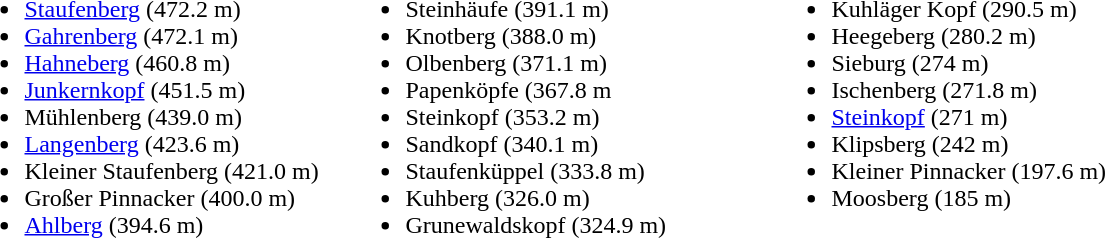<table>
<tr>
<td width = "250" valign=top><br><ul><li><a href='#'>Staufenberg</a> (472.2 m)</li><li><a href='#'>Gahrenberg</a> (472.1 m)</li><li><a href='#'>Hahneberg</a> (460.8 m)</li><li><a href='#'>Junkernkopf</a> (451.5 m)</li><li>Mühlenberg (439.0 m)</li><li><a href='#'>Langenberg</a> (423.6 m)</li><li>Kleiner Staufenberg (421.0 m)</li><li>Großer Pinnacker (400.0 m)</li><li><a href='#'>Ahlberg</a> (394.6 m)</li></ul></td>
<td width = "280" valign=top><br><ul><li>Steinhäufe (391.1 m)</li><li>Knotberg (388.0 m)</li><li>Olbenberg (371.1 m)</li><li>Papenköpfe (367.8 m</li><li>Steinkopf (353.2 m)</li><li>Sandkopf (340.1 m)</li><li>Staufenküppel (333.8 m)</li><li>Kuhberg (326.0 m)</li><li>Grunewaldskopf (324.9 m)</li></ul></td>
<td valign=top><br><ul><li>Kuhläger Kopf (290.5 m)</li><li>Heegeberg (280.2 m)</li><li>Sieburg (274 m)</li><li>Ischenberg (271.8 m)</li><li><a href='#'>Steinkopf</a> (271 m)</li><li>Klipsberg (242 m)</li><li>Kleiner Pinnacker (197.6 m)</li><li>Moosberg (185 m)</li></ul></td>
</tr>
</table>
